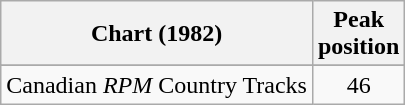<table class="wikitable sortable">
<tr>
<th align="left">Chart (1982)</th>
<th align="center">Peak<br>position</th>
</tr>
<tr>
</tr>
<tr>
<td align="left">Canadian <em>RPM</em> Country Tracks</td>
<td align="center">46</td>
</tr>
</table>
